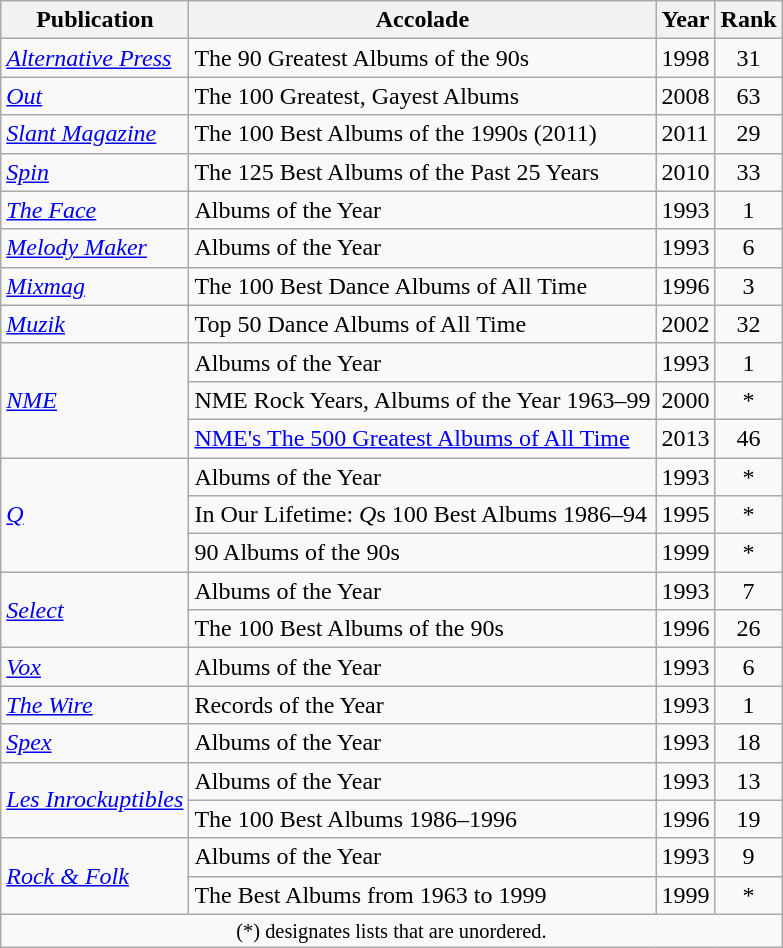<table class="wikitable sortable mw-datatable">
<tr>
<th>Publication</th>
<th>Accolade</th>
<th>Year</th>
<th>Rank</th>
</tr>
<tr>
<td><em><a href='#'>Alternative Press</a></em></td>
<td>The 90 Greatest Albums of the 90s</td>
<td>1998</td>
<td style="text-align:center;">31</td>
</tr>
<tr>
<td><em><a href='#'>Out</a></em></td>
<td>The 100 Greatest, Gayest Albums</td>
<td>2008</td>
<td style="text-align:center;">63</td>
</tr>
<tr>
<td><em><a href='#'>Slant Magazine</a></em></td>
<td>The 100 Best Albums of the 1990s (2011)</td>
<td>2011</td>
<td style="text-align:center;">29</td>
</tr>
<tr>
<td><em><a href='#'>Spin</a></em></td>
<td>The 125 Best Albums of the Past 25 Years</td>
<td>2010</td>
<td style="text-align:center;">33</td>
</tr>
<tr>
<td><em><a href='#'>The Face</a></em></td>
<td>Albums of the Year</td>
<td>1993</td>
<td style="text-align:center;">1</td>
</tr>
<tr>
<td><em><a href='#'>Melody Maker</a></em></td>
<td>Albums of the Year</td>
<td>1993</td>
<td style="text-align:center;">6</td>
</tr>
<tr>
<td><em><a href='#'>Mixmag</a></em></td>
<td>The 100 Best Dance Albums of All Time</td>
<td>1996</td>
<td style="text-align:center;">3</td>
</tr>
<tr>
<td><em><a href='#'>Muzik</a></em></td>
<td>Top 50 Dance Albums of All Time</td>
<td>2002</td>
<td style="text-align:center;">32</td>
</tr>
<tr>
<td rowspan=3><em><a href='#'>NME</a></em></td>
<td>Albums of the Year</td>
<td>1993</td>
<td style="text-align:center;">1</td>
</tr>
<tr>
<td>NME Rock Years, Albums of the Year 1963–99</td>
<td>2000</td>
<td style="text-align:center;">*</td>
</tr>
<tr>
<td><a href='#'>NME's The 500 Greatest Albums of All Time</a></td>
<td>2013</td>
<td style="text-align:center;">46</td>
</tr>
<tr>
<td rowspan=3><em><a href='#'>Q</a></em></td>
<td>Albums of the Year</td>
<td>1993</td>
<td style="text-align:center;">*</td>
</tr>
<tr>
<td>In Our Lifetime: <em>Q</em>s 100 Best Albums 1986–94</td>
<td>1995</td>
<td style="text-align:center;">*</td>
</tr>
<tr>
<td>90 Albums of the 90s</td>
<td>1999</td>
<td style="text-align:center;">*</td>
</tr>
<tr>
<td rowspan=2><em><a href='#'>Select</a></em></td>
<td>Albums of the Year</td>
<td>1993</td>
<td style="text-align:center;">7</td>
</tr>
<tr>
<td>The 100 Best Albums of the 90s</td>
<td>1996</td>
<td style="text-align:center;">26</td>
</tr>
<tr>
<td><em><a href='#'>Vox</a></em></td>
<td>Albums of the Year</td>
<td>1993</td>
<td style="text-align:center;">6</td>
</tr>
<tr>
<td><em><a href='#'>The Wire</a></em></td>
<td>Records of the Year</td>
<td>1993</td>
<td style="text-align:center;">1</td>
</tr>
<tr>
<td><em><a href='#'>Spex</a></em></td>
<td>Albums of the Year</td>
<td>1993</td>
<td style="text-align:center;">18</td>
</tr>
<tr>
<td rowspan=2><em><a href='#'>Les Inrockuptibles</a></em></td>
<td>Albums of the Year</td>
<td>1993</td>
<td style="text-align:center;">13</td>
</tr>
<tr>
<td>The 100 Best Albums 1986–1996</td>
<td>1996</td>
<td style="text-align:center;">19</td>
</tr>
<tr>
<td rowspan=2><em><a href='#'>Rock & Folk</a></em></td>
<td>Albums of the Year</td>
<td>1993</td>
<td style="text-align:center;">9</td>
</tr>
<tr>
<td>The Best Albums from 1963 to 1999</td>
<td>1999</td>
<td style="text-align:center;">*</td>
</tr>
<tr>
<td colspan="7" style="text-align:center; font-size:85%;">(*) designates lists that are unordered.</td>
</tr>
</table>
